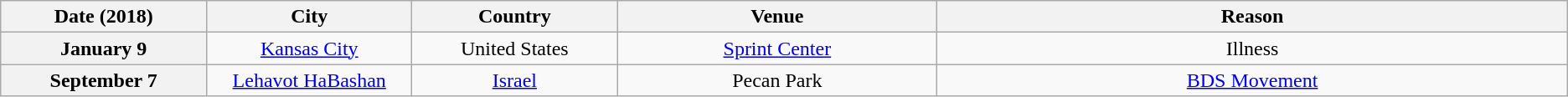<table class="wikitable plainrowheaders" style="text-align: center;">
<tr>
<th scope="col" style="width:10em;">Date (2018)</th>
<th scope="col" style="width:10em;">City</th>
<th scope="col" style="width:10em;">Country</th>
<th scope="col" style="width:16em;">Venue</th>
<th scope="col" style="width:32em;">Reason</th>
</tr>
<tr>
<th scope="row" style="text-align:center;">January 9</th>
<td><a href='#'>Kansas City</a></td>
<td>United States</td>
<td><a href='#'>Sprint Center</a></td>
<td>Illness</td>
</tr>
<tr>
<th scope="row" style="text-align:center;">September 7</th>
<td><a href='#'>Lehavot HaBashan</a></td>
<td><a href='#'>Israel</a></td>
<td>Pecan Park</td>
<td><a href='#'>BDS Movement</a></td>
</tr>
</table>
